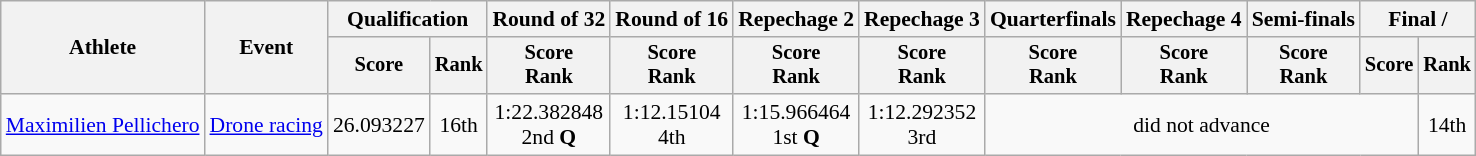<table class="wikitable" style="font-size:90%">
<tr>
<th rowspan=2>Athlete</th>
<th rowspan=2>Event</th>
<th colspan=2>Qualification</th>
<th>Round of 32</th>
<th>Round of 16</th>
<th>Repechage 2</th>
<th>Repechage 3</th>
<th>Quarterfinals</th>
<th>Repechage 4</th>
<th>Semi-finals</th>
<th colspan=2>Final / </th>
</tr>
<tr style="font-size:95%">
<th>Score</th>
<th>Rank</th>
<th>Score<br>Rank</th>
<th>Score<br>Rank</th>
<th>Score<br>Rank</th>
<th>Score<br>Rank</th>
<th>Score<br>Rank</th>
<th>Score<br>Rank</th>
<th>Score<br>Rank</th>
<th>Score</th>
<th>Rank</th>
</tr>
<tr align=center>
<td align=left><a href='#'>Maximilien Pellichero</a></td>
<td align=left><a href='#'>Drone racing</a></td>
<td>26.093227</td>
<td>16th</td>
<td>1:22.382848<br>2nd <strong>Q</strong></td>
<td>1:12.15104<br>4th</td>
<td>1:15.966464<br>1st <strong>Q</strong></td>
<td>1:12.292352<br>3rd</td>
<td align=center colspan=4>did not advance</td>
<td>14th</td>
</tr>
</table>
